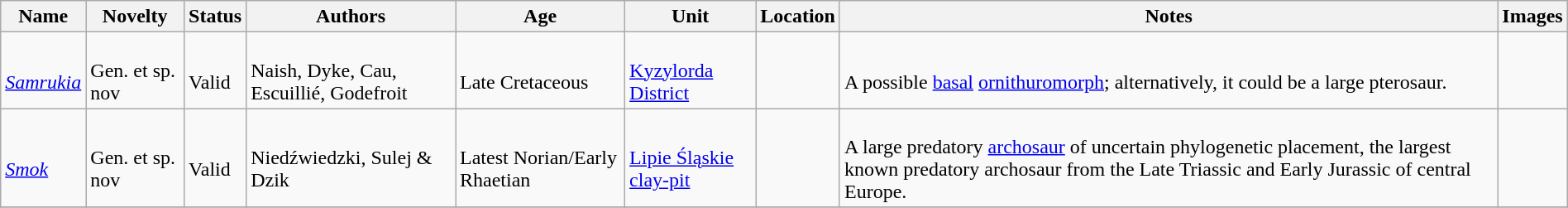<table class="wikitable sortable" align="center" width="100%">
<tr>
<th>Name</th>
<th>Novelty</th>
<th>Status</th>
<th>Authors</th>
<th>Age</th>
<th>Unit</th>
<th>Location</th>
<th>Notes</th>
<th>Images</th>
</tr>
<tr>
<td><br><em><a href='#'>Samrukia</a></em></td>
<td><br>Gen. et sp. nov</td>
<td><br>Valid</td>
<td><br>Naish, Dyke, Cau, Escuillié, Godefroit</td>
<td><br>Late Cretaceous</td>
<td><br><a href='#'>Kyzylorda District</a></td>
<td><br></td>
<td><br>A possible <a href='#'>basal</a> <a href='#'>ornithuromorph</a>; alternatively, it could be a large pterosaur.</td>
<td></td>
</tr>
<tr>
<td><br><em><a href='#'>Smok</a></em></td>
<td><br>Gen. et sp. nov</td>
<td><br>Valid</td>
<td><br>Niedźwiedzki, Sulej & Dzik</td>
<td><br>Latest Norian/Early Rhaetian</td>
<td><br><a href='#'>Lipie Śląskie clay-pit</a></td>
<td><br></td>
<td><br>A large predatory <a href='#'>archosaur</a> of uncertain phylogenetic placement, the largest known predatory archosaur from the Late Triassic and Early Jurassic of central Europe.</td>
<td></td>
</tr>
<tr>
</tr>
</table>
